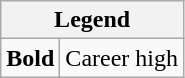<table class="wikitable mw-collapsible mw-collapsed">
<tr>
<th colspan="2">Legend</th>
</tr>
<tr>
<td><strong>Bold</strong></td>
<td>Career high</td>
</tr>
</table>
